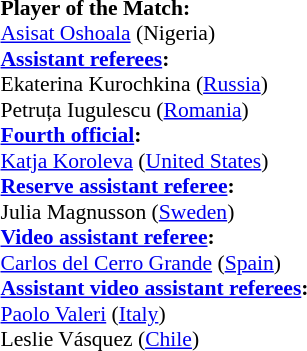<table width=50% style="font-size:90%">
<tr>
<td><br><strong>Player of the Match:</strong>
<br><a href='#'>Asisat Oshoala</a> (Nigeria)<br><strong><a href='#'>Assistant referees</a>:</strong>
<br>Ekaterina Kurochkina (<a href='#'>Russia</a>)
<br>Petruța Iugulescu (<a href='#'>Romania</a>)
<br><strong><a href='#'>Fourth official</a>:</strong>
<br><a href='#'>Katja Koroleva</a> (<a href='#'>United States</a>)
<br><strong><a href='#'>Reserve assistant referee</a>:</strong>
<br>Julia Magnusson (<a href='#'>Sweden</a>)
<br><strong><a href='#'>Video assistant referee</a>:</strong>
<br><a href='#'>Carlos del Cerro Grande</a> (<a href='#'>Spain</a>)
<br><strong><a href='#'>Assistant video assistant referees</a>:</strong>
<br><a href='#'>Paolo Valeri</a> (<a href='#'>Italy</a>)
<br>Leslie Vásquez (<a href='#'>Chile</a>)</td>
</tr>
</table>
